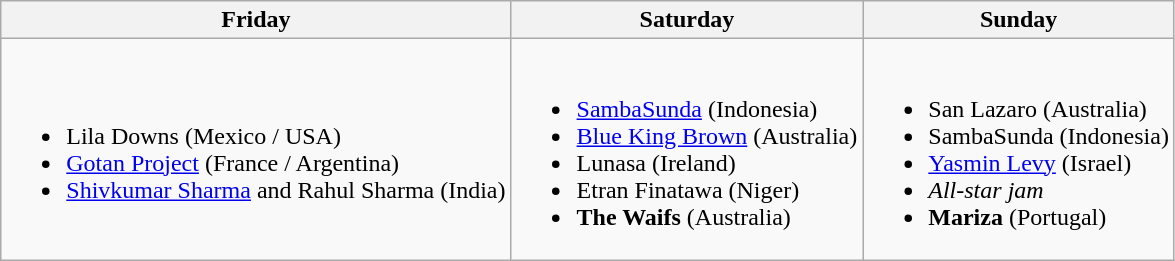<table class="wikitable">
<tr>
<th>Friday</th>
<th>Saturday</th>
<th>Sunday</th>
</tr>
<tr>
<td><br><ul><li>Lila Downs (Mexico / USA)</li><li><a href='#'>Gotan Project</a> (France / Argentina)</li><li><a href='#'>Shivkumar Sharma</a> and Rahul Sharma (India)</li></ul></td>
<td><br><ul><li><a href='#'>SambaSunda</a> (Indonesia)</li><li><a href='#'>Blue King Brown</a> (Australia)</li><li>Lunasa (Ireland)</li><li>Etran Finatawa (Niger)</li><li><strong>The Waifs</strong> (Australia)</li></ul></td>
<td><br><ul><li>San Lazaro (Australia)</li><li>SambaSunda (Indonesia)</li><li><a href='#'>Yasmin Levy</a> (Israel)</li><li><em>All-star jam</em></li><li><strong>Mariza</strong> (Portugal)</li></ul></td>
</tr>
</table>
